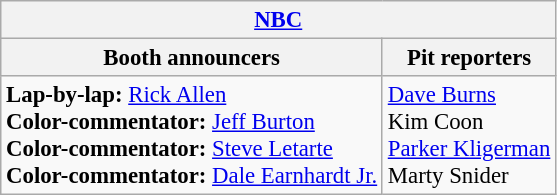<table class="wikitable" style="font-size: 95%">
<tr>
<th colspan="2"><a href='#'>NBC</a></th>
</tr>
<tr>
<th>Booth announcers</th>
<th>Pit reporters</th>
</tr>
<tr>
<td><strong>Lap-by-lap:</strong> <a href='#'>Rick Allen</a><br><strong>Color-commentator:</strong> <a href='#'>Jeff Burton</a><br><strong>Color-commentator:</strong> <a href='#'>Steve Letarte</a><br><strong>Color-commentator:</strong> <a href='#'>Dale Earnhardt Jr.</a></td>
<td><a href='#'>Dave Burns</a><br>Kim Coon<br><a href='#'>Parker Kligerman</a><br>Marty Snider</td>
</tr>
</table>
